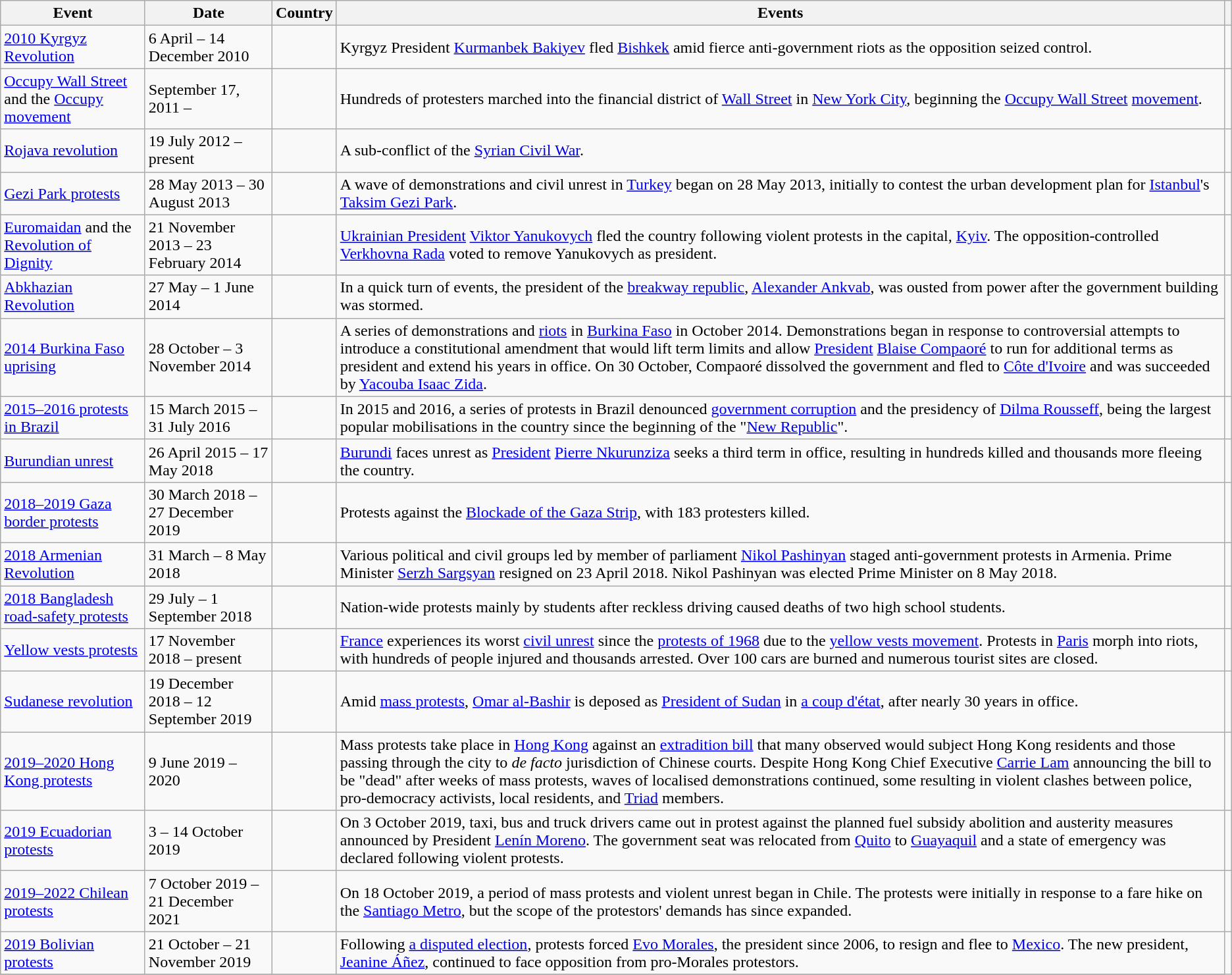<table class="wikitable sortable mw-collapsible">
<tr>
<th>Event</th>
<th>Date</th>
<th>Country</th>
<th>Events</th>
<th></th>
</tr>
<tr>
<td><a href='#'>2010 Kyrgyz Revolution</a></td>
<td>6 April – 14 December 2010</td>
<td></td>
<td>Kyrgyz President <a href='#'>Kurmanbek Bakiyev</a> fled <a href='#'>Bishkek</a> amid fierce anti-government riots as the opposition seized control.</td>
<td></td>
</tr>
<tr>
<td><a href='#'>Occupy Wall Street</a> and the <a href='#'>Occupy movement</a></td>
<td>September 17, 2011 – </td>
<td></td>
<td>Hundreds of protesters marched into the financial district of <a href='#'>Wall Street</a> in <a href='#'>New York City</a>, beginning the <a href='#'>Occupy Wall Street</a> <a href='#'>movement</a>.</td>
<td></td>
</tr>
<tr>
<td><a href='#'>Rojava revolution</a></td>
<td>19 July 2012 – present</td>
<td></td>
<td>A sub-conflict of the <a href='#'>Syrian Civil War</a>.</td>
<td></td>
</tr>
<tr>
<td><a href='#'>Gezi Park protests</a></td>
<td>28 May 2013 – 30 August 2013</td>
<td></td>
<td>A wave of demonstrations and civil unrest in <a href='#'>Turkey</a> began on 28 May 2013, initially to contest the urban development plan for <a href='#'>Istanbul</a>'s <a href='#'>Taksim Gezi Park</a>.</td>
</tr>
<tr>
<td><a href='#'>Euromaidan</a> and the <a href='#'>Revolution of Dignity</a></td>
<td>21 November 2013 – 23 February 2014</td>
<td></td>
<td><a href='#'>Ukrainian President</a> <a href='#'>Viktor Yanukovych</a> fled the country following violent protests in the capital, <a href='#'>Kyiv</a>. The opposition-controlled <a href='#'>Verkhovna Rada</a> voted to remove Yanukovych as president.</td>
<td></td>
</tr>
<tr>
<td><a href='#'>Abkhazian Revolution</a></td>
<td>27 May – 1 June 2014</td>
<td></td>
<td>In a quick turn of events, the president of the <a href='#'>breakway republic</a>, <a href='#'>Alexander Ankvab</a>, was ousted from power after the government building was stormed.</td>
</tr>
<tr>
<td><a href='#'>2014 Burkina Faso uprising</a></td>
<td>28 October – 3 November 2014</td>
<td></td>
<td>A series of demonstrations and <a href='#'>riots</a> in <a href='#'>Burkina Faso</a> in October 2014. Demonstrations began in response to controversial attempts to introduce a constitutional amendment that would lift term limits and allow <a href='#'>President</a> <a href='#'>Blaise Compaoré</a> to run for additional terms as president and extend his years in office. On 30 October, Compaoré dissolved the government and fled to <a href='#'>Côte d'Ivoire</a> and was succeeded by <a href='#'>Yacouba Isaac Zida</a>.</td>
</tr>
<tr>
<td><a href='#'>2015–2016 protests in Brazil</a></td>
<td>15 March 2015 – 31 July 2016</td>
<td></td>
<td>In 2015 and 2016, a series of protests in Brazil denounced <a href='#'>government corruption</a> and the presidency of <a href='#'>Dilma Rousseff</a>, being the largest popular mobilisations in the country since the beginning of the "<a href='#'>New Republic</a>".</td>
<td></td>
</tr>
<tr>
<td><a href='#'>Burundian unrest</a></td>
<td>26 April 2015 – 17 May 2018</td>
<td></td>
<td><a href='#'>Burundi</a> faces unrest as <a href='#'>President</a> <a href='#'>Pierre Nkurunziza</a> seeks a third term in office, resulting in hundreds killed and thousands more fleeing the country.</td>
<td></td>
</tr>
<tr>
<td><a href='#'>2018–2019 Gaza border protests</a></td>
<td>30 March 2018 – 27 December 2019</td>
<td></td>
<td>Protests against the <a href='#'>Blockade of the Gaza Strip</a>, with 183 protesters killed.</td>
<td></td>
</tr>
<tr>
<td><a href='#'>2018 Armenian Revolution</a></td>
<td>31 March – 8 May 2018</td>
<td></td>
<td>Various political and civil groups led by member of parliament <a href='#'>Nikol Pashinyan</a> staged anti-government protests in Armenia. Prime Minister <a href='#'>Serzh Sargsyan</a> resigned on 23 April 2018. Nikol Pashinyan was elected Prime Minister on 8 May 2018.</td>
<td></td>
</tr>
<tr>
<td><a href='#'>2018 Bangladesh road-safety protests</a></td>
<td>29 July – 1 September 2018</td>
<td></td>
<td>Nation-wide protests mainly by students after reckless driving caused deaths of two high school students.</td>
<td></td>
</tr>
<tr>
<td><a href='#'>Yellow vests protests</a></td>
<td>17 November 2018 – present</td>
<td></td>
<td><a href='#'>France</a> experiences its worst <a href='#'>civil unrest</a> since the <a href='#'>protests of 1968</a> due to the <a href='#'>yellow vests movement</a>. Protests in <a href='#'>Paris</a> morph into riots, with hundreds of people injured and thousands arrested. Over 100 cars are burned and numerous tourist sites are closed.</td>
<td></td>
</tr>
<tr>
<td><a href='#'>Sudanese revolution</a></td>
<td>19 December 2018 – 12 September 2019</td>
<td></td>
<td>Amid <a href='#'>mass protests</a>, <a href='#'>Omar al-Bashir</a> is deposed as <a href='#'>President of Sudan</a> in <a href='#'>a coup d'état</a>, after nearly 30 years in office.</td>
<td></td>
</tr>
<tr>
<td><a href='#'>2019–2020 Hong Kong protests</a></td>
<td>9 June 2019 – 2020</td>
<td></td>
<td>Mass protests take place in <a href='#'>Hong Kong</a> against an <a href='#'>extradition bill</a> that many observed would subject Hong Kong residents and those passing through the city to <em>de facto</em> jurisdiction of Chinese courts. Despite Hong Kong Chief Executive <a href='#'>Carrie Lam</a> announcing the bill to be "dead" after weeks of mass protests, waves of localised demonstrations continued, some resulting in violent clashes between police, pro-democracy activists, local residents, and <a href='#'>Triad</a> members.</td>
<td></td>
</tr>
<tr>
<td><a href='#'>2019 Ecuadorian protests</a></td>
<td>3 – 14 October 2019</td>
<td></td>
<td>On 3 October 2019, taxi, bus and truck drivers came out in protest against the planned fuel subsidy abolition and austerity measures announced by President <a href='#'>Lenín Moreno</a>. The government seat was relocated from <a href='#'>Quito</a> to <a href='#'>Guayaquil</a> and a state of emergency was declared following violent protests.</td>
<td></td>
</tr>
<tr>
<td><a href='#'>2019–2022 Chilean protests</a></td>
<td>7 October 2019 – 21 December 2021</td>
<td></td>
<td>On 18 October 2019, a period of mass protests and violent unrest began in Chile. The protests were initially in response to a fare hike on the <a href='#'>Santiago Metro</a>, but the scope of the protestors' demands has since expanded.</td>
<td></td>
</tr>
<tr>
<td><a href='#'>2019 Bolivian protests</a></td>
<td>21 October – 21 November 2019</td>
<td></td>
<td>Following <a href='#'>a disputed election</a>, protests forced <a href='#'>Evo Morales</a>, the president since 2006, to resign and flee to <a href='#'>Mexico</a>. The new president, <a href='#'>Jeanine Áñez</a>, continued to face opposition from pro-Morales protestors.</td>
</tr>
<tr>
</tr>
</table>
